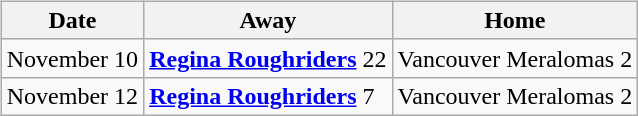<table cellspacing="10">
<tr>
<td valign="top"><br><table class="wikitable">
<tr>
<th>Date</th>
<th>Away</th>
<th>Home</th>
</tr>
<tr>
<td>November 10</td>
<td><strong><a href='#'>Regina Roughriders</a></strong> 22</td>
<td>Vancouver Meralomas 2</td>
</tr>
<tr>
<td>November 12</td>
<td><strong><a href='#'>Regina Roughriders</a></strong> 7</td>
<td>Vancouver Meralomas 2</td>
</tr>
</table>
</td>
</tr>
</table>
